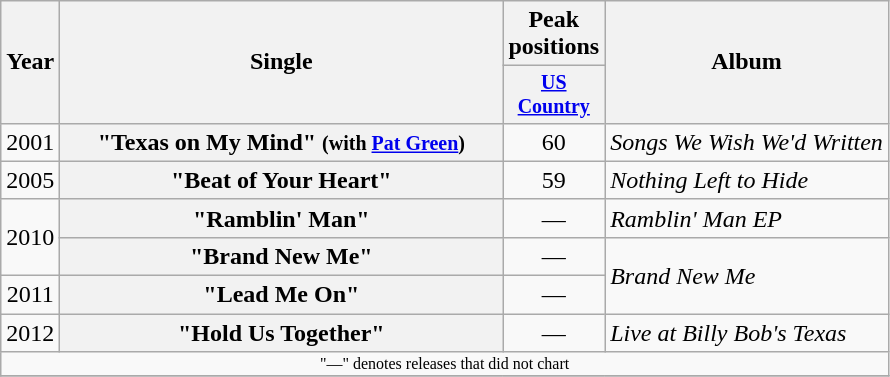<table class="wikitable plainrowheaders" style="text-align:center;">
<tr>
<th rowspan="2">Year</th>
<th rowspan="2" style="width:18em;">Single</th>
<th colspan="1">Peak positions</th>
<th rowspan="2">Album</th>
</tr>
<tr style="font-size:smaller;">
<th width="60"><a href='#'>US Country</a></th>
</tr>
<tr>
<td>2001</td>
<th scope="row">"Texas on My Mind" <small>(with <a href='#'>Pat Green</a>)</small></th>
<td>60</td>
<td align="left"><em>Songs We Wish We'd Written</em></td>
</tr>
<tr>
<td>2005</td>
<th scope="row">"Beat of Your Heart"</th>
<td>59</td>
<td align="left"><em>Nothing Left to Hide</em></td>
</tr>
<tr>
<td rowspan="2">2010</td>
<th scope="row">"Ramblin' Man"</th>
<td>—</td>
<td align="left"><em>Ramblin' Man EP</em></td>
</tr>
<tr>
<th scope="row">"Brand New Me"</th>
<td>—</td>
<td align="left" rowspan="2"><em>Brand New Me</em></td>
</tr>
<tr>
<td>2011</td>
<th scope="row">"Lead Me On"</th>
<td>—</td>
</tr>
<tr>
<td>2012</td>
<th scope="row">"Hold Us Together"</th>
<td>—</td>
<td align="left"><em>Live at Billy Bob's Texas</em></td>
</tr>
<tr>
<td colspan="4" style="font-size:8pt">"—" denotes releases that did not chart</td>
</tr>
<tr>
</tr>
</table>
